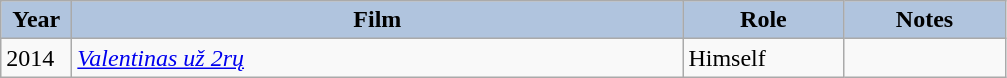<table class="wikitable">
<tr>
<th width="40pt" style="background:#B0C4DE;">Year</th>
<th width="400pt" style="background:#B0C4DE;">Film</th>
<th width="100pt" style="background:#B0C4DE;">Role</th>
<th width="100pt" style="background:#B0C4DE;">Notes</th>
</tr>
<tr>
<td>2014</td>
<td><em><a href='#'>Valentinas už 2rų</a></em></td>
<td>Himself</td>
<td></td>
</tr>
</table>
